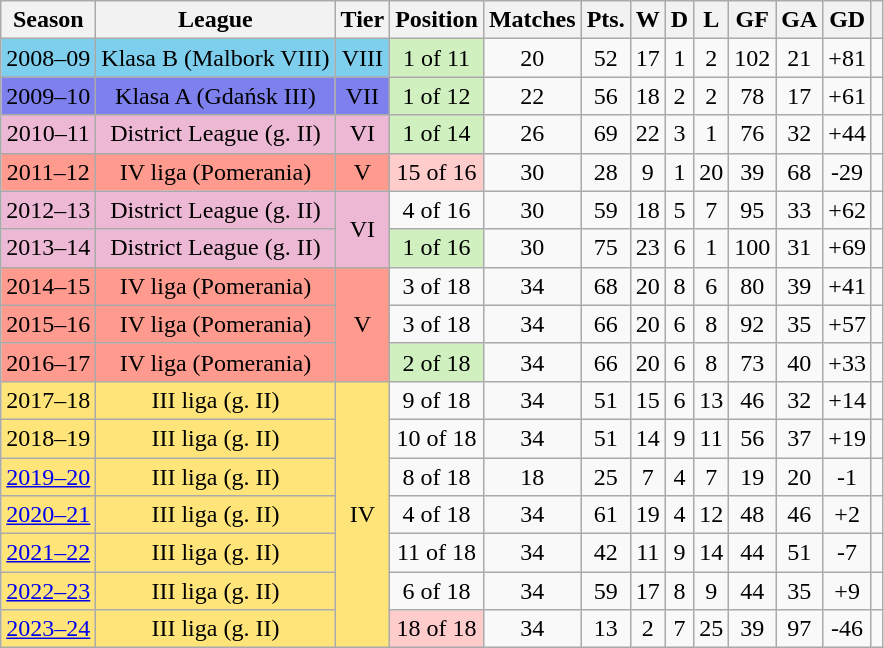<table class="wikitable" style="text-align: center">
<tr>
<th>Season</th>
<th>League</th>
<th>Tier</th>
<th>Position</th>
<th>Matches</th>
<th>Pts.</th>
<th>W</th>
<th>D</th>
<th>L</th>
<th>GF</th>
<th>GA</th>
<th>GD</th>
<th></th>
</tr>
<tr>
<td bgcolor="#7ECFED">2008–09</td>
<td bgcolor="#7ECFED">Klasa B (Malbork VIII)</td>
<td bgcolor="#7ECFED">VIII</td>
<td bgcolor="#D0F0C0">1 of 11</td>
<td>20</td>
<td>52</td>
<td>17</td>
<td>1</td>
<td>2</td>
<td>102</td>
<td>21</td>
<td>+81</td>
<td></td>
</tr>
<tr>
<td bgcolor="7E80ED">2009–10</td>
<td bgcolor="#7E80ED">Klasa A (Gdańsk III)</td>
<td bgcolor="#7E80ED">VII</td>
<td bgcolor="#D0F0C0">1 of 12</td>
<td>22</td>
<td>56</td>
<td>18</td>
<td>2</td>
<td>2</td>
<td>78</td>
<td>17</td>
<td>+61</td>
<td></td>
</tr>
<tr>
<td bgcolor="#EDB8D3">2010–11</td>
<td bgcolor="#EDB8D3">District League (g. II)</td>
<td bgcolor="#EDB8D3">VI</td>
<td bgcolor="#D0F0C0">1 of 14</td>
<td>26</td>
<td>69</td>
<td>22</td>
<td>3</td>
<td>1</td>
<td>76</td>
<td>32</td>
<td>+44</td>
<td></td>
</tr>
<tr>
<td bgcolor="#ff9a8e">2011–12</td>
<td bgcolor="#ff9a8e">IV liga (Pomerania)</td>
<td bgcolor="#ff9a8e">V</td>
<td bgcolor="#FFCCCC">15 of 16</td>
<td>30</td>
<td>28</td>
<td>9</td>
<td>1</td>
<td>20</td>
<td>39</td>
<td>68</td>
<td>-29</td>
<td></td>
</tr>
<tr>
<td bgcolor="#EDB8D3">2012–13</td>
<td bgcolor="#EDB8D3">District League (g. II)</td>
<td bgcolor="#EDB8D3" rowspan=2>VI</td>
<td>4 of 16</td>
<td>30</td>
<td>59</td>
<td>18</td>
<td>5</td>
<td>7</td>
<td>95</td>
<td>33</td>
<td>+62</td>
<td></td>
</tr>
<tr>
<td bgcolor="#EDB8D3">2013–14</td>
<td bgcolor="#EDB8D3">District League (g. II)</td>
<td bgcolor="#D0F0C0">1 of 16</td>
<td>30</td>
<td>75</td>
<td>23</td>
<td>6</td>
<td>1</td>
<td>100</td>
<td>31</td>
<td>+69</td>
<td></td>
</tr>
<tr>
<td bgcolor="#ff9a8e">2014–15</td>
<td bgcolor="#ff9a8e">IV liga (Pomerania)</td>
<td bgcolor="#ff9a8e" rowspan=3>V</td>
<td>3 of 18</td>
<td>34</td>
<td>68</td>
<td>20</td>
<td>8</td>
<td>6</td>
<td>80</td>
<td>39</td>
<td>+41</td>
<td></td>
</tr>
<tr>
<td bgcolor="#ff9a8e">2015–16</td>
<td bgcolor="#ff9a8e">IV liga (Pomerania)</td>
<td>3 of 18</td>
<td>34</td>
<td>66</td>
<td>20</td>
<td>6</td>
<td>8</td>
<td>92</td>
<td>35</td>
<td>+57</td>
<td></td>
</tr>
<tr>
<td bgcolor="#ff9a8e">2016–17</td>
<td bgcolor="#ff9a8e">IV liga (Pomerania)</td>
<td bgcolor="#D0F0C0">2 of 18</td>
<td>34</td>
<td>66</td>
<td>20</td>
<td>6</td>
<td>8</td>
<td>73</td>
<td>40</td>
<td>+33</td>
<td></td>
</tr>
<tr>
<td bgcolor=#ffe579>2017–18</td>
<td bgcolor=#ffe579>III liga (g. II)</td>
<td bgcolor=#ffe579 rowspan=7>IV</td>
<td>9 of 18</td>
<td>34</td>
<td>51</td>
<td>15</td>
<td>6</td>
<td>13</td>
<td>46</td>
<td>32</td>
<td>+14</td>
<td></td>
</tr>
<tr>
<td bgcolor=#ffe579>2018–19</td>
<td bgcolor=#ffe579>III liga (g. II)</td>
<td>10 of 18</td>
<td>34</td>
<td>51</td>
<td>14</td>
<td>9</td>
<td>11</td>
<td>56</td>
<td>37</td>
<td>+19</td>
<td></td>
</tr>
<tr>
<td bgcolor=#ffe579><a href='#'>2019–20</a></td>
<td bgcolor=#ffe579>III liga (g. II)</td>
<td>8 of 18</td>
<td>18</td>
<td>25</td>
<td>7</td>
<td>4</td>
<td>7</td>
<td>19</td>
<td>20</td>
<td>-1</td>
<td></td>
</tr>
<tr>
<td bgcolor=#ffe579><a href='#'>2020–21</a></td>
<td bgcolor=#ffe579>III liga (g. II)</td>
<td>4 of 18</td>
<td>34</td>
<td>61</td>
<td>19</td>
<td>4</td>
<td>12</td>
<td>48</td>
<td>46</td>
<td>+2</td>
<td></td>
</tr>
<tr>
<td bgcolor=#ffe579><a href='#'>2021–22</a></td>
<td bgcolor=#ffe579>III liga (g. II)</td>
<td>11 of 18</td>
<td>34</td>
<td>42</td>
<td>11</td>
<td>9</td>
<td>14</td>
<td>44</td>
<td>51</td>
<td>-7</td>
<td></td>
</tr>
<tr>
<td bgcolor=#ffe579><a href='#'>2022–23</a></td>
<td bgcolor=#ffe579>III liga (g. II)</td>
<td>6 of 18</td>
<td>34</td>
<td>59</td>
<td>17</td>
<td>8</td>
<td>9</td>
<td>44</td>
<td>35</td>
<td>+9</td>
<td></td>
</tr>
<tr>
<td bgcolor=#ffe579><a href='#'>2023–24</a></td>
<td bgcolor=#ffe579>III liga (g. II)</td>
<td bgcolor="#FFCCCC">18 of 18</td>
<td>34</td>
<td>13</td>
<td>2</td>
<td>7</td>
<td>25</td>
<td>39</td>
<td>97</td>
<td>-46</td>
<td></td>
</tr>
</table>
